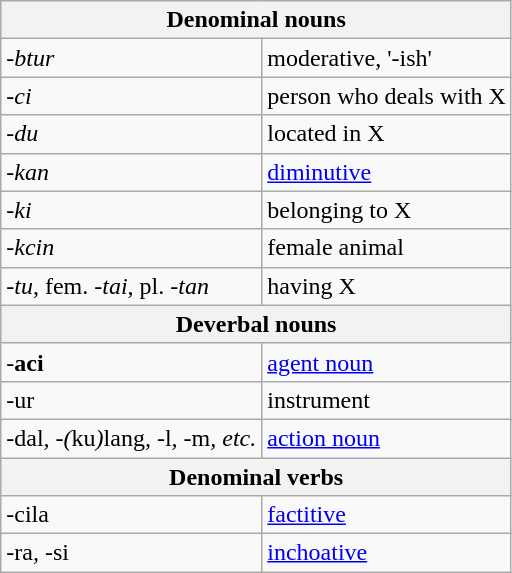<table class="wikitable">
<tr>
<th colspan="2">Denominal nouns</th>
</tr>
<tr>
<td><em>-btur</em></td>
<td>moderative, '-ish'</td>
</tr>
<tr>
<td><em>-ci</em></td>
<td>person who deals with X</td>
</tr>
<tr>
<td><em>-du</em></td>
<td>located in X</td>
</tr>
<tr>
<td><em>-kan</em></td>
<td><a href='#'>diminutive</a></td>
</tr>
<tr>
<td><em>-ki</em></td>
<td>belonging to X</td>
</tr>
<tr>
<td><em>-kcin</em></td>
<td>female animal</td>
</tr>
<tr>
<td>-<em>tu</em>, fem. -<em>tai</em>, pl. -<em>tan</em></td>
<td>having X</td>
</tr>
<tr>
<th colspan="2">Deverbal nouns</th>
</tr>
<tr>
<td>-<strong>aci<em></td>
<td><a href='#'>agent noun</a></td>
</tr>
<tr>
<td>-</em>ur<em></td>
<td>instrument</td>
</tr>
<tr>
<td>-</em>dal<em>, -(</em>ku<em>)</em>lang<em>, -</em>l<em>, -</em>m<em>, etc.</td>
<td><a href='#'>action noun</a></td>
</tr>
<tr>
<th colspan="2">Denominal verbs</th>
</tr>
<tr>
<td>-</em>cila<em></td>
<td><a href='#'>factitive</a></td>
</tr>
<tr>
<td>-</em>ra<em>, -</em>si<em></td>
<td><a href='#'>inchoative</a></td>
</tr>
</table>
